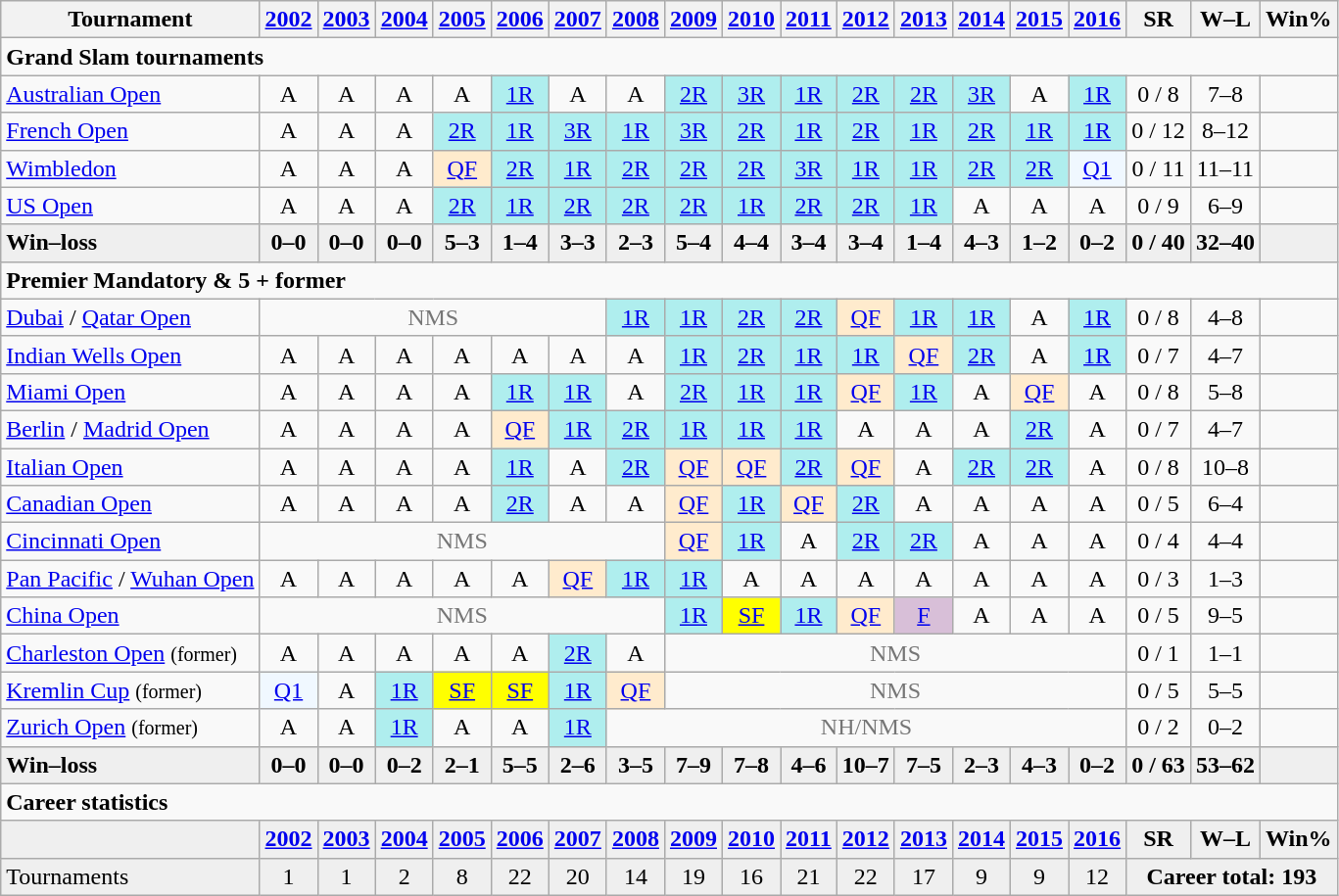<table class="wikitable nowrap" style=text-align:center;>
<tr>
<th>Tournament</th>
<th><a href='#'>2002</a></th>
<th><a href='#'>2003</a></th>
<th><a href='#'>2004</a></th>
<th><a href='#'>2005</a></th>
<th><a href='#'>2006</a></th>
<th><a href='#'>2007</a></th>
<th><a href='#'>2008</a></th>
<th><a href='#'>2009</a></th>
<th><a href='#'>2010</a></th>
<th><a href='#'>2011</a></th>
<th><a href='#'>2012</a></th>
<th><a href='#'>2013</a></th>
<th><a href='#'>2014</a></th>
<th><a href='#'>2015</a></th>
<th><a href='#'>2016</a></th>
<th>SR</th>
<th>W–L</th>
<th>Win%</th>
</tr>
<tr>
<td colspan="19" align="left"><strong>Grand Slam tournaments</strong></td>
</tr>
<tr>
<td align=left><a href='#'>Australian Open</a></td>
<td>A</td>
<td>A</td>
<td>A</td>
<td>A</td>
<td bgcolor=afeeee><a href='#'>1R</a></td>
<td>A</td>
<td>A</td>
<td bgcolor=afeeee><a href='#'>2R</a></td>
<td bgcolor=afeeee><a href='#'>3R</a></td>
<td bgcolor=afeeee><a href='#'>1R</a></td>
<td bgcolor=afeeee><a href='#'>2R</a></td>
<td bgcolor=afeeee><a href='#'>2R</a></td>
<td bgcolor=afeeee><a href='#'>3R</a></td>
<td>A</td>
<td bgcolor=afeeee><a href='#'>1R</a></td>
<td>0 / 8</td>
<td>7–8</td>
<td></td>
</tr>
<tr>
<td align=left><a href='#'>French Open</a></td>
<td>A</td>
<td>A</td>
<td>A</td>
<td bgcolor=afeeee><a href='#'>2R</a></td>
<td bgcolor=afeeee><a href='#'>1R</a></td>
<td bgcolor=afeeee><a href='#'>3R</a></td>
<td bgcolor=afeeee><a href='#'>1R</a></td>
<td bgcolor=afeeee><a href='#'>3R</a></td>
<td bgcolor=afeeee><a href='#'>2R</a></td>
<td bgcolor=afeeee><a href='#'>1R</a></td>
<td bgcolor=afeeee><a href='#'>2R</a></td>
<td bgcolor=afeeee><a href='#'>1R</a></td>
<td bgcolor=afeeee><a href='#'>2R</a></td>
<td bgcolor=afeeee><a href='#'>1R</a></td>
<td bgcolor=afeeee><a href='#'>1R</a></td>
<td>0 / 12</td>
<td>8–12</td>
<td></td>
</tr>
<tr>
<td align=left><a href='#'>Wimbledon</a></td>
<td>A</td>
<td>A</td>
<td>A</td>
<td bgcolor=ffebcd><a href='#'>QF</a></td>
<td bgcolor=afeeee><a href='#'>2R</a></td>
<td bgcolor=afeeee><a href='#'>1R</a></td>
<td bgcolor=afeeee><a href='#'>2R</a></td>
<td bgcolor=afeeee><a href='#'>2R</a></td>
<td bgcolor=afeeee><a href='#'>2R</a></td>
<td bgcolor=afeeee><a href='#'>3R</a></td>
<td bgcolor=afeeee><a href='#'>1R</a></td>
<td bgcolor=afeeee><a href='#'>1R</a></td>
<td bgcolor=afeeee><a href='#'>2R</a></td>
<td bgcolor=afeeee><a href='#'>2R</a></td>
<td bgcolor=f0f8ff><a href='#'>Q1</a></td>
<td>0 / 11</td>
<td>11–11</td>
<td></td>
</tr>
<tr>
<td align=left><a href='#'>US Open</a></td>
<td>A</td>
<td>A</td>
<td>A</td>
<td bgcolor=afeeee><a href='#'>2R</a></td>
<td bgcolor=afeeee><a href='#'>1R</a></td>
<td bgcolor=afeeee><a href='#'>2R</a></td>
<td bgcolor=afeeee><a href='#'>2R</a></td>
<td bgcolor=afeeee><a href='#'>2R</a></td>
<td bgcolor=afeeee><a href='#'>1R</a></td>
<td bgcolor=afeeee><a href='#'>2R</a></td>
<td bgcolor=afeeee><a href='#'>2R</a></td>
<td bgcolor=afeeee><a href='#'>1R</a></td>
<td>A</td>
<td>A</td>
<td>A</td>
<td>0 / 9</td>
<td>6–9</td>
<td></td>
</tr>
<tr style=background:#efefef;font-weight:bold>
<td style="text-align:left">Win–loss</td>
<td>0–0</td>
<td>0–0</td>
<td>0–0</td>
<td>5–3</td>
<td>1–4</td>
<td>3–3</td>
<td>2–3</td>
<td>5–4</td>
<td>4–4</td>
<td>3–4</td>
<td>3–4</td>
<td>1–4</td>
<td>4–3</td>
<td>1–2</td>
<td>0–2</td>
<td>0 / 40</td>
<td>32–40</td>
<td></td>
</tr>
<tr>
<td align="left" colspan="19"><strong>Premier Mandatory & 5 + former</strong></td>
</tr>
<tr>
<td align="left"><a href='#'>Dubai</a> / <a href='#'>Qatar Open</a></td>
<td colspan="6" style=color:#767676>NMS</td>
<td bgcolor=afeeee><a href='#'>1R</a></td>
<td bgcolor=afeeee><a href='#'>1R</a></td>
<td bgcolor=afeeee><a href='#'>2R</a></td>
<td bgcolor=afeeee><a href='#'>2R</a></td>
<td bgcolor=ffebcd><a href='#'>QF</a></td>
<td bgcolor=afeeee><a href='#'>1R</a></td>
<td bgcolor=afeeee><a href='#'>1R</a></td>
<td>A</td>
<td bgcolor=afeeee><a href='#'>1R</a></td>
<td>0 / 8</td>
<td>4–8</td>
<td></td>
</tr>
<tr>
<td align="left"><a href='#'>Indian Wells Open</a></td>
<td>A</td>
<td>A</td>
<td>A</td>
<td>A</td>
<td>A</td>
<td>A</td>
<td>A</td>
<td bgcolor=afeeee><a href='#'>1R</a></td>
<td bgcolor=afeeee><a href='#'>2R</a></td>
<td bgcolor=afeeee><a href='#'>1R</a></td>
<td bgcolor=afeeee><a href='#'>1R</a></td>
<td bgcolor=ffebcd><a href='#'>QF</a></td>
<td bgcolor=afeeee><a href='#'>2R</a></td>
<td>A</td>
<td bgcolor=afeeee><a href='#'>1R</a></td>
<td>0 / 7</td>
<td>4–7</td>
<td></td>
</tr>
<tr>
<td align="left"><a href='#'>Miami Open</a></td>
<td>A</td>
<td>A</td>
<td>A</td>
<td>A</td>
<td bgcolor=afeeee><a href='#'>1R</a></td>
<td bgcolor=afeeee><a href='#'>1R</a></td>
<td>A</td>
<td bgcolor=afeeee><a href='#'>2R</a></td>
<td bgcolor=afeeee><a href='#'>1R</a></td>
<td bgcolor=afeeee><a href='#'>1R</a></td>
<td bgcolor=ffebcd><a href='#'>QF</a></td>
<td bgcolor=afeeee><a href='#'>1R</a></td>
<td>A</td>
<td bgcolor=ffebcd><a href='#'>QF</a></td>
<td>A</td>
<td>0 / 8</td>
<td>5–8</td>
<td></td>
</tr>
<tr>
<td align="left"><a href='#'>Berlin</a> / <a href='#'>Madrid Open</a></td>
<td>A</td>
<td>A</td>
<td>A</td>
<td>A</td>
<td bgcolor=ffebcd><a href='#'>QF</a></td>
<td bgcolor=afeeee><a href='#'>1R</a></td>
<td bgcolor=afeeee><a href='#'>2R</a></td>
<td bgcolor=afeeee><a href='#'>1R</a></td>
<td bgcolor=afeeee><a href='#'>1R</a></td>
<td bgcolor=afeeee><a href='#'>1R</a></td>
<td>A</td>
<td>A</td>
<td>A</td>
<td bgcolor=afeeee><a href='#'>2R</a></td>
<td>A</td>
<td>0 / 7</td>
<td>4–7</td>
<td></td>
</tr>
<tr>
<td align="left"><a href='#'>Italian Open</a></td>
<td>A</td>
<td>A</td>
<td>A</td>
<td>A</td>
<td bgcolor=afeeee><a href='#'>1R</a></td>
<td>A</td>
<td bgcolor=afeeee><a href='#'>2R</a></td>
<td bgcolor=ffebcd><a href='#'>QF</a></td>
<td bgcolor=ffebcd><a href='#'>QF</a></td>
<td bgcolor=afeeee><a href='#'>2R</a></td>
<td bgcolor=ffebcd><a href='#'>QF</a></td>
<td>A</td>
<td bgcolor=afeeee><a href='#'>2R</a></td>
<td bgcolor=afeeee><a href='#'>2R</a></td>
<td>A</td>
<td>0 / 8</td>
<td>10–8</td>
<td></td>
</tr>
<tr>
<td align="left"><a href='#'>Canadian Open</a></td>
<td>A</td>
<td>A</td>
<td>A</td>
<td>A</td>
<td bgcolor=afeeee><a href='#'>2R</a></td>
<td>A</td>
<td>A</td>
<td bgcolor=ffebcd><a href='#'>QF</a></td>
<td bgcolor=afeeee><a href='#'>1R</a></td>
<td bgcolor=ffebcd><a href='#'>QF</a></td>
<td bgcolor=afeeee><a href='#'>2R</a></td>
<td>A</td>
<td>A</td>
<td>A</td>
<td>A</td>
<td>0 / 5</td>
<td>6–4</td>
<td></td>
</tr>
<tr>
<td align="left"><a href='#'>Cincinnati Open</a></td>
<td colspan="7" style=color:#767676>NMS</td>
<td bgcolor=ffebcd><a href='#'>QF</a></td>
<td bgcolor=afeeee><a href='#'>1R</a></td>
<td>A</td>
<td bgcolor=afeeee><a href='#'>2R</a></td>
<td bgcolor=afeeee><a href='#'>2R</a></td>
<td>A</td>
<td>A</td>
<td>A</td>
<td>0 / 4</td>
<td>4–4</td>
<td></td>
</tr>
<tr>
<td align="left"><a href='#'>Pan Pacific</a> / <a href='#'>Wuhan Open</a></td>
<td>A</td>
<td>A</td>
<td>A</td>
<td>A</td>
<td>A</td>
<td bgcolor=ffebcd><a href='#'>QF</a></td>
<td bgcolor=afeeee><a href='#'>1R</a></td>
<td bgcolor=afeeee><a href='#'>1R</a></td>
<td>A</td>
<td>A</td>
<td>A</td>
<td>A</td>
<td>A</td>
<td>A</td>
<td>A</td>
<td>0 / 3</td>
<td>1–3</td>
<td></td>
</tr>
<tr>
<td align="left"><a href='#'>China Open</a></td>
<td colspan="7" style=color:#767676>NMS</td>
<td bgcolor=afeeee><a href='#'>1R</a></td>
<td bgcolor=yellow><a href='#'>SF</a></td>
<td bgcolor=afeeee><a href='#'>1R</a></td>
<td bgcolor=ffebcd><a href='#'>QF</a></td>
<td bgcolor=thistle><a href='#'>F</a></td>
<td>A</td>
<td>A</td>
<td>A</td>
<td>0 / 5</td>
<td>9–5</td>
<td></td>
</tr>
<tr>
<td align="left"><a href='#'>Charleston Open</a> <small>(former)</small></td>
<td>A</td>
<td>A</td>
<td>A</td>
<td>A</td>
<td>A</td>
<td bgcolor=afeeee><a href='#'>2R</a></td>
<td>A</td>
<td colspan="8" style=color:#767676>NMS</td>
<td>0 / 1</td>
<td>1–1</td>
<td></td>
</tr>
<tr>
<td align="left"><a href='#'>Kremlin Cup</a> <small>(former)</small></td>
<td bgcolor=f0f8ff><a href='#'>Q1</a></td>
<td>A</td>
<td bgcolor=afeeee><a href='#'>1R</a></td>
<td bgcolor=yellow><a href='#'>SF</a></td>
<td bgcolor=yellow><a href='#'>SF</a></td>
<td bgcolor=afeeee><a href='#'>1R</a></td>
<td bgcolor=ffebcd><a href='#'>QF</a></td>
<td colspan="8" style=color:#767676>NMS</td>
<td>0 / 5</td>
<td>5–5</td>
<td></td>
</tr>
<tr>
<td align="left"><a href='#'>Zurich Open</a> <small>(former)</small></td>
<td>A</td>
<td>A</td>
<td bgcolor=afeeee><a href='#'>1R</a></td>
<td>A</td>
<td>A</td>
<td bgcolor=afeeee><a href='#'>1R</a></td>
<td colspan="9" style=color:#767676>NH/NMS</td>
<td>0 / 2</td>
<td>0–2</td>
<td></td>
</tr>
<tr style=background:#efefef;font-weight:bold>
<td align="left">Win–loss</td>
<td>0–0</td>
<td>0–0</td>
<td>0–2</td>
<td>2–1</td>
<td>5–5</td>
<td>2–6</td>
<td>3–5</td>
<td>7–9</td>
<td>7–8</td>
<td>4–6</td>
<td>10–7</td>
<td>7–5</td>
<td>2–3</td>
<td>4–3</td>
<td>0–2</td>
<td>0 / 63</td>
<td>53–62</td>
<td></td>
</tr>
<tr>
<td align="left" colspan="19"><strong>Career statistics</strong></td>
</tr>
<tr style=background:#efefef;font-weight:bold>
<td></td>
<td><a href='#'>2002</a></td>
<td><a href='#'>2003</a></td>
<td><a href='#'>2004</a></td>
<td><a href='#'>2005</a></td>
<td><a href='#'>2006</a></td>
<td><a href='#'>2007</a></td>
<td><a href='#'>2008</a></td>
<td><a href='#'>2009</a></td>
<td><a href='#'>2010</a></td>
<td><a href='#'>2011</a></td>
<td><a href='#'>2012</a></td>
<td><a href='#'>2013</a></td>
<td><a href='#'>2014</a></td>
<td><a href='#'>2015</a></td>
<td><a href='#'>2016</a></td>
<td>SR</td>
<td>W–L</td>
<td>Win%</td>
</tr>
<tr bgcolor=efefef>
<td align="left">Tournaments</td>
<td>1</td>
<td>1</td>
<td>2</td>
<td>8</td>
<td>22</td>
<td>20</td>
<td>14</td>
<td>19</td>
<td>16</td>
<td>21</td>
<td>22</td>
<td>17</td>
<td>9</td>
<td>9</td>
<td>12</td>
<td colspan="3"><strong>Career total: 193</strong></td>
</tr>
</table>
